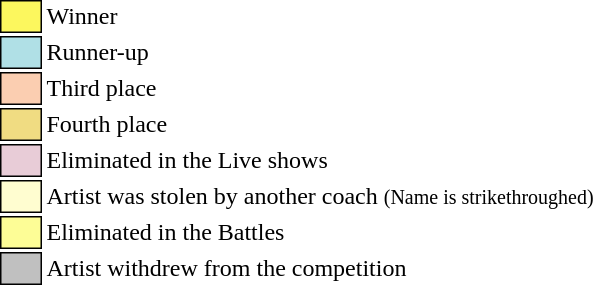<table class="toccolours" style="font-size: 100%; white-space: nowrap;">
<tr>
<td style="background-color:#FCF75E; border: 1px solid black">      </td>
<td>Winner</td>
</tr>
<tr>
<td style="background-color:#B0E0E6; border: 1px solid black">      </td>
<td>Runner-up</td>
</tr>
<tr>
<td style="background-color:#FBCEB1; border: 1px solid black">      </td>
<td>Third place</td>
</tr>
<tr>
<td style="background-color:#F0DC82; border: 1px solid black">      </td>
<td>Fourth place</td>
</tr>
<tr>
<td style="background-color:#E8CCD7; border: 1px solid black">      </td>
<td>Eliminated in the Live shows</td>
</tr>
<tr>
<td style="background-color:#FFFDD0; border: 1px solid black">      </td>
<td>Artist was stolen by another coach <small>(Name is strikethroughed)</small></td>
</tr>
<tr>
<td style="background-color:#FDFD96; border: 1px solid black">      </td>
<td>Eliminated in the Battles</td>
</tr>
<tr>
<td style="background-color:silver; border: 1px solid black">      </td>
<td>Artist withdrew from the competition</td>
</tr>
</table>
